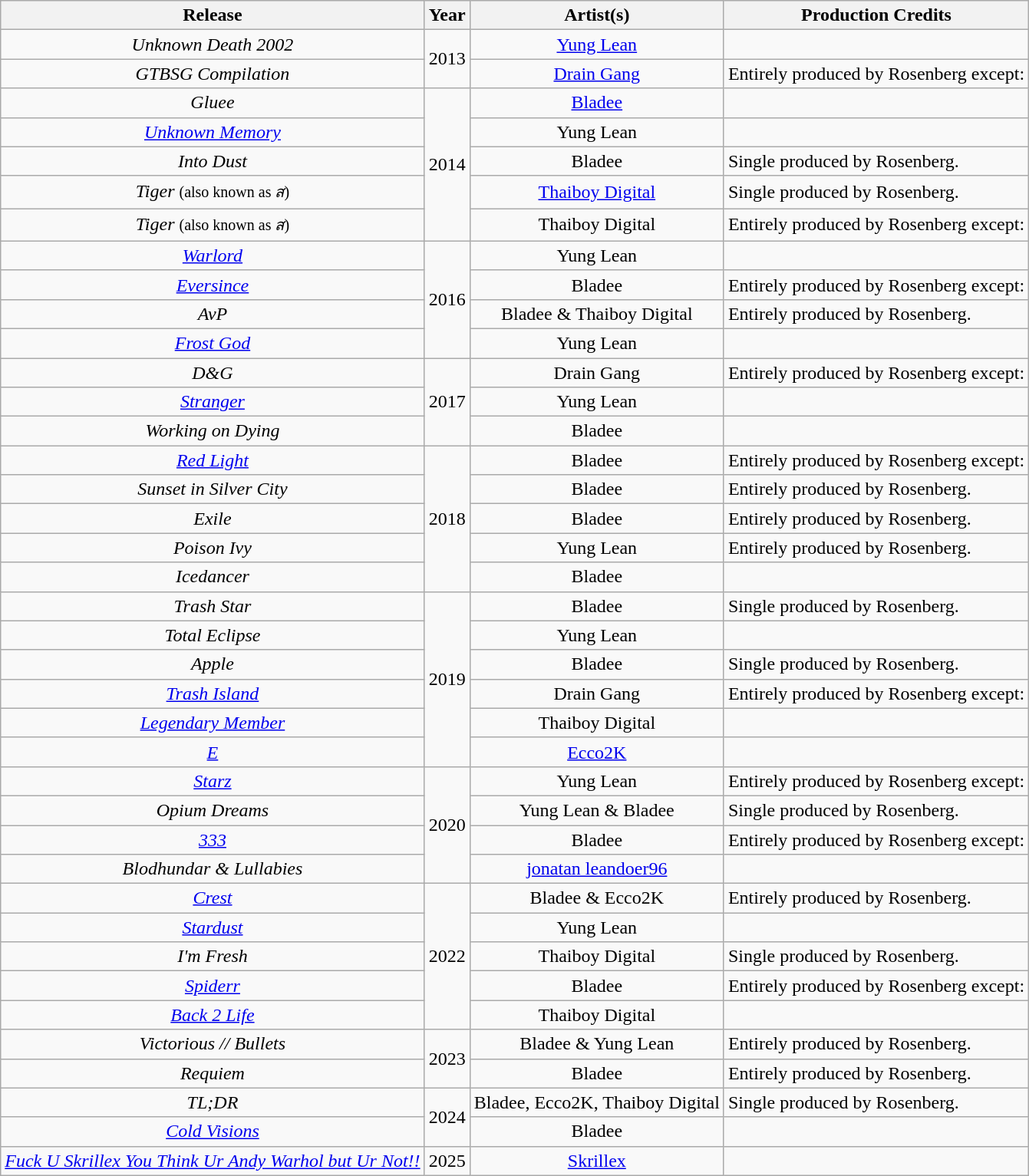<table class="wikitable" style="text-align:center;">
<tr>
<th>Release</th>
<th>Year</th>
<th>Artist(s)</th>
<th>Production Credits</th>
</tr>
<tr>
<td><em>Unknown Death 2002</em></td>
<td rowspan=2>2013</td>
<td><a href='#'>Yung Lean</a></td>
<td></td>
</tr>
<tr>
<td><em>GTBSG Compilation</em></td>
<td><a href='#'>Drain Gang</a></td>
<td style="text-align:left;">Entirely produced by Rosenberg except:</td>
</tr>
<tr>
<td><em>Gluee</em></td>
<td rowspan=5>2014</td>
<td><a href='#'>Bladee</a></td>
<td></td>
</tr>
<tr>
<td><em><a href='#'>Unknown Memory</a></em></td>
<td>Yung Lean</td>
<td></td>
</tr>
<tr>
<td><em>Into Dust</em></td>
<td>Bladee</td>
<td style="text-align:left;">Single produced by Rosenberg.</td>
</tr>
<tr>
<td><em>Tiger</em> <small>(also known as <em>ส</em>)</small></td>
<td><a href='#'>Thaiboy Digital</a></td>
<td style="text-align:left;">Single produced by Rosenberg.</td>
</tr>
<tr>
<td><em>Tiger</em> <small>(also known as <em>ส</em>)</small></td>
<td>Thaiboy Digital</td>
<td style="text-align:left;">Entirely produced by Rosenberg except:</td>
</tr>
<tr>
<td><em><a href='#'>Warlord</a></em></td>
<td rowspan=4>2016</td>
<td>Yung Lean</td>
<td></td>
</tr>
<tr>
<td><em><a href='#'>Eversince</a></em></td>
<td>Bladee</td>
<td style="text-align:left;">Entirely produced by Rosenberg except:</td>
</tr>
<tr>
<td><em>AvP</em></td>
<td>Bladee & Thaiboy Digital</td>
<td style="text-align:left;">Entirely produced by Rosenberg.</td>
</tr>
<tr>
<td><em><a href='#'>Frost God</a></em></td>
<td>Yung Lean</td>
<td></td>
</tr>
<tr>
<td><em>D&G</em></td>
<td rowspan=3>2017</td>
<td>Drain Gang</td>
<td style="text-align:left;">Entirely produced by Rosenberg except:</td>
</tr>
<tr>
<td><em><a href='#'>Stranger</a></em></td>
<td>Yung Lean</td>
<td></td>
</tr>
<tr>
<td><em>Working on Dying</em></td>
<td>Bladee</td>
<td></td>
</tr>
<tr>
<td><em><a href='#'>Red Light</a></em></td>
<td rowspan=5>2018</td>
<td>Bladee</td>
<td style="text-align:left;">Entirely produced by Rosenberg except:</td>
</tr>
<tr>
<td><em>Sunset in Silver City</em></td>
<td>Bladee</td>
<td style="text-align:left;">Entirely produced by Rosenberg.</td>
</tr>
<tr>
<td><em>Exile</em></td>
<td>Bladee</td>
<td style="text-align:left;">Entirely produced by Rosenberg.</td>
</tr>
<tr>
<td><em>Poison Ivy</em></td>
<td>Yung Lean</td>
<td style="text-align:left;">Entirely produced by Rosenberg.</td>
</tr>
<tr>
<td><em>Icedancer</em></td>
<td>Bladee</td>
<td></td>
</tr>
<tr>
<td><em>Trash Star</em></td>
<td rowspan=6>2019</td>
<td>Bladee</td>
<td style="text-align:left;">Single produced by Rosenberg.</td>
</tr>
<tr>
<td><em>Total Eclipse</em></td>
<td>Yung Lean</td>
<td></td>
</tr>
<tr>
<td><em>Apple</em></td>
<td>Bladee</td>
<td style="text-align:left;">Single produced by Rosenberg.</td>
</tr>
<tr>
<td><em><a href='#'>Trash Island</a></em></td>
<td>Drain Gang</td>
<td style="text-align:left;">Entirely produced by Rosenberg except:</td>
</tr>
<tr>
<td><em><a href='#'>Legendary Member</a></em></td>
<td>Thaiboy Digital</td>
<td></td>
</tr>
<tr>
<td><em><a href='#'>E</a></em></td>
<td><a href='#'>Ecco2K</a></td>
<td></td>
</tr>
<tr>
<td><em><a href='#'>Starz</a></em></td>
<td rowspan=4>2020</td>
<td>Yung Lean</td>
<td style="text-align:left;">Entirely produced by Rosenberg except:</td>
</tr>
<tr>
<td><em>Opium Dreams</em></td>
<td>Yung Lean & Bladee</td>
<td style="text-align:left;">Single produced by Rosenberg.</td>
</tr>
<tr>
<td><em><a href='#'>333</a></em></td>
<td>Bladee</td>
<td style="text-align:left;">Entirely produced by Rosenberg except:</td>
</tr>
<tr>
<td><em>Blodhundar & Lullabies</em></td>
<td><a href='#'>jonatan leandoer96</a></td>
<td></td>
</tr>
<tr>
<td><em><a href='#'>Crest</a></em></td>
<td rowspan="5">2022</td>
<td>Bladee & Ecco2K</td>
<td style="text-align:left;">Entirely produced by Rosenberg.</td>
</tr>
<tr>
<td><em><a href='#'>Stardust</a></em></td>
<td>Yung Lean</td>
<td></td>
</tr>
<tr>
<td><em>I'm Fresh</em></td>
<td>Thaiboy Digital</td>
<td style="text-align:left;">Single produced by Rosenberg.</td>
</tr>
<tr>
<td><em><a href='#'>Spiderr</a></em></td>
<td>Bladee</td>
<td style="text-align:left;">Entirely produced by Rosenberg except:</td>
</tr>
<tr>
<td><em><a href='#'>Back 2 Life</a></em></td>
<td>Thaiboy Digital</td>
<td></td>
</tr>
<tr>
<td><em>Victorious // Bullets</em></td>
<td rowspan="2">2023</td>
<td>Bladee & Yung Lean</td>
<td style="text-align:left;">Entirely produced by Rosenberg.</td>
</tr>
<tr>
<td><em>Requiem</em></td>
<td>Bladee</td>
<td style="text-align:left;">Entirely produced by Rosenberg.</td>
</tr>
<tr>
<td><em>TL;DR</em></td>
<td rowspan="2">2024</td>
<td>Bladee, Ecco2K, Thaiboy Digital</td>
<td style="text-align:left;">Single produced by Rosenberg.</td>
</tr>
<tr>
<td><em><a href='#'>Cold Visions</a></em></td>
<td>Bladee</td>
<td></td>
</tr>
<tr>
<td><em><a href='#'>Fuck U Skrillex You Think Ur Andy Warhol but Ur Not!!</a></em></td>
<td>2025</td>
<td><a href='#'>Skrillex</a></td>
<td></td>
</tr>
</table>
